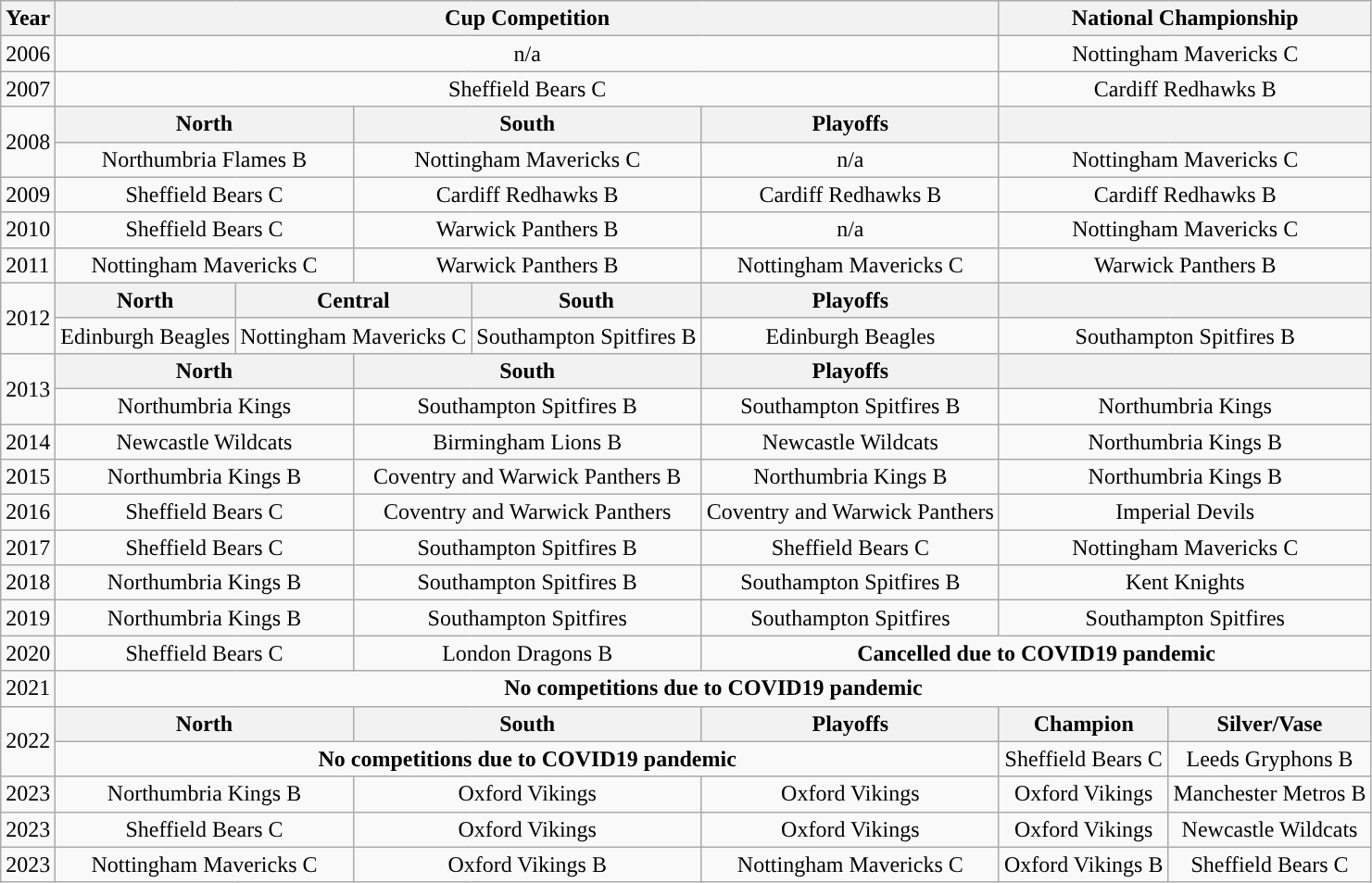<table class="wikitable" border="1">
<tr>
<th>Year</th>
<th colspan="7" align="center">Cup Competition</th>
<th align="center" colspan="2">National Championship</th>
</tr>
<tr>
<td>2006</td>
<td colspan="7" align="center">n/a</td>
<td align="center" colspan="2">Nottingham Mavericks C</td>
</tr>
<tr>
<td>2007</td>
<td colspan="7" align="center">Sheffield Bears C</td>
<td align="center" colspan="2">Cardiff Redhawks B</td>
</tr>
<tr>
<td rowspan="2">2008</td>
<th colspan="3" align="center">North</th>
<th colspan="3" align="center">South</th>
<th align="center">Playoffs</th>
<th colspan="2"></th>
</tr>
<tr>
<td colspan="3" align="center">Northumbria Flames B</td>
<td colspan="3" align="center">Nottingham Mavericks C</td>
<td align="center">n/a</td>
<td align="center" colspan="2">Nottingham Mavericks C</td>
</tr>
<tr>
<td>2009</td>
<td colspan="3" align="center">Sheffield Bears C</td>
<td colspan="3" align="center">Cardiff Redhawks B</td>
<td align="center">Cardiff Redhawks B</td>
<td align="center" colspan="2">Cardiff Redhawks B</td>
</tr>
<tr>
<td>2010</td>
<td colspan="3" align="center">Sheffield Bears C</td>
<td colspan="3" align="center">Warwick Panthers B</td>
<td align="center">n/a</td>
<td align="center" colspan="2">Nottingham Mavericks C</td>
</tr>
<tr>
<td>2011</td>
<td colspan="3" align="center">Nottingham Mavericks C</td>
<td colspan="3" align="center">Warwick Panthers B</td>
<td align="center">Nottingham Mavericks C</td>
<td align="center" colspan="2">Warwick Panthers B</td>
</tr>
<tr>
<td rowspan="2">2012</td>
<th align="center" colspan="2">North</th>
<th align="center" colspan="2">Central</th>
<th align="center" colspan="2">South</th>
<th align="center">Playoffs</th>
<th colspan="2"></th>
</tr>
<tr>
<td align="center" colspan="2">Edinburgh Beagles</td>
<td align="center" colspan="2">Nottingham Mavericks C</td>
<td align="center" colspan="2">Southampton Spitfires B</td>
<td align="center">Edinburgh Beagles</td>
<td align="center" colspan="2">Southampton Spitfires B</td>
</tr>
<tr>
<td rowspan="2">2013</td>
<th colspan="3" align="center">North</th>
<th colspan="3" align="center"">South</th>
<th align="center">Playoffs</th>
<th colspan="2"></th>
</tr>
<tr>
<td colspan="3" align="center">Northumbria Kings</td>
<td colspan="3" align="center">Southampton Spitfires B</td>
<td align="center">Southampton Spitfires B</td>
<td align="center" colspan="2">Northumbria Kings</td>
</tr>
<tr>
<td>2014</td>
<td colspan="3" align="center">Newcastle Wildcats</td>
<td colspan="3" align="center">Birmingham Lions B</td>
<td align="center">Newcastle Wildcats</td>
<td align="center" colspan="2">Northumbria Kings B</td>
</tr>
<tr>
<td>2015</td>
<td colspan="3" align="center">Northumbria Kings B</td>
<td colspan="3" align="center">Coventry and Warwick Panthers B</td>
<td align="center">Northumbria Kings B</td>
<td align="center" colspan="2">Northumbria Kings B</td>
</tr>
<tr>
<td>2016</td>
<td colspan="3" align="center">Sheffield Bears C</td>
<td colspan="3" align="center">Coventry and Warwick Panthers</td>
<td align="center">Coventry and Warwick Panthers</td>
<td align="center" colspan="2">Imperial Devils</td>
</tr>
<tr>
<td>2017</td>
<td colspan="3" align="center">Sheffield Bears C</td>
<td colspan="3" align="center">Southampton Spitfires B</td>
<td align="center">Sheffield Bears C</td>
<td align="center" colspan="2">Nottingham Mavericks C</td>
</tr>
<tr>
<td>2018</td>
<td colspan="3" align="center">Northumbria Kings B</td>
<td colspan="3" align="center">Southampton Spitfires B</td>
<td align="center">Southampton Spitfires B</td>
<td align="center" colspan="2">Kent Knights</td>
</tr>
<tr>
<td>2019</td>
<td colspan="3" align="center">Northumbria Kings B</td>
<td colspan="3" align="center">Southampton Spitfires</td>
<td align="center">Southampton Spitfires</td>
<td align="center" colspan="2">Southampton Spitfires</td>
</tr>
<tr>
<td>2020</td>
<td colspan="3" align="center">Sheffield Bears C</td>
<td colspan="3" align="center">London Dragons B</td>
<td colspan="3" align="center"><strong>Cancelled due to COVID19 pandemic</strong></td>
</tr>
<tr>
<td>2021</td>
<td colspan="9" align="center"><strong>No competitions due to COVID19 pandemic</strong></td>
</tr>
<tr>
<td rowspan="2">2022</td>
<th colspan="3" align="center">North</th>
<th colspan="3" align="center">South</th>
<th align="center">Playoffs</th>
<th>Champion</th>
<th>Silver/Vase</th>
</tr>
<tr>
<td colspan="7" align="center"><strong>No competitions due to COVID19 pandemic</strong></td>
<td align="center">Sheffield Bears C</td>
<td align="center">Leeds Gryphons B</td>
</tr>
<tr>
<td>2023</td>
<td colspan="3" align="center">Northumbria Kings B</td>
<td colspan="3" align="center">Oxford Vikings</td>
<td align="center">Oxford Vikings</td>
<td align="center">Oxford Vikings</td>
<td align="center">Manchester Metros B</td>
</tr>
<tr>
<td>2023</td>
<td colspan="3" align="center">Sheffield Bears C</td>
<td colspan="3" align="center">Oxford Vikings</td>
<td align="center">Oxford Vikings</td>
<td align="center">Oxford Vikings</td>
<td align="center">Newcastle Wildcats</td>
</tr>
<tr>
<td>2023</td>
<td colspan="3" align="center">Nottingham Mavericks C</td>
<td colspan="3" align="center">Oxford Vikings B</td>
<td align="center">Nottingham Mavericks C</td>
<td align="center">Oxford Vikings B</td>
<td align="center">Sheffield Bears C</td>
</tr>
</table>
